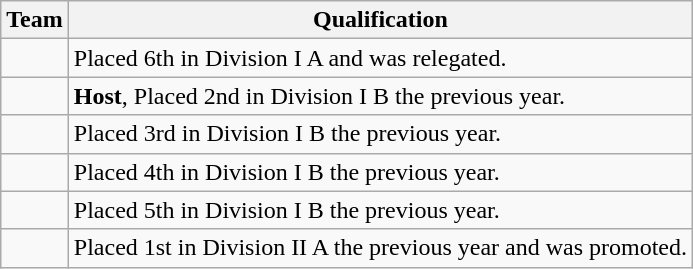<table class="wikitable">
<tr>
<th>Team</th>
<th>Qualification</th>
</tr>
<tr>
<td></td>
<td>Placed 6th in Division I A and was relegated.</td>
</tr>
<tr>
<td></td>
<td><strong>Host</strong>, Placed 2nd in Division I B the previous year.</td>
</tr>
<tr>
<td></td>
<td>Placed 3rd in Division I B the previous year.</td>
</tr>
<tr>
<td></td>
<td>Placed 4th in Division I B the previous year.</td>
</tr>
<tr>
<td></td>
<td>Placed 5th in Division I B the previous year.</td>
</tr>
<tr>
<td></td>
<td>Placed 1st in Division II A the previous year and was promoted.</td>
</tr>
</table>
